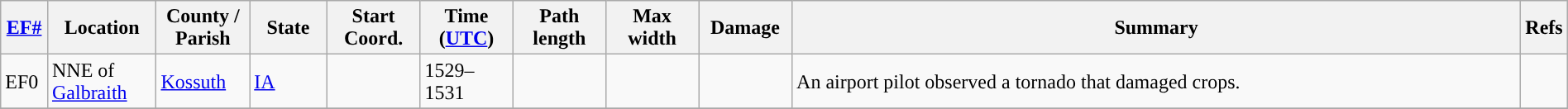<table class="wikitable sortable" style="width:100%;">
<tr>
<th scope="col" width="3%" align="center"><a href='#'>EF#</a></th>
<th scope="col" width="7%" align="center" class="unsortable">Location</th>
<th scope="col" width="6%" align="center" class="unsortable">County / Parish</th>
<th scope="col" width="5%" align="center">State</th>
<th scope="col" width="6%" align="center">Start Coord.</th>
<th scope="col" width="6%" align="center">Time (<a href='#'>UTC</a>)</th>
<th scope="col" width="6%" align="center">Path length</th>
<th scope="col" width="6%" align="center">Max width</th>
<th scope="col" width="6%" align="center">Damage</th>
<th scope="col" width="48%" class="unsortable" align="center">Summary</th>
<th scope="col" width="48%" class="unsortable" align="center">Refs</th>
</tr>
<tr>
<td>EF0</td>
<td>NNE of <a href='#'>Galbraith</a></td>
<td><a href='#'>Kossuth</a></td>
<td><a href='#'>IA</a></td>
<td></td>
<td>1529–1531</td>
<td></td>
<td></td>
<td></td>
<td>An airport pilot observed a tornado that damaged crops.</td>
<td></td>
</tr>
<tr>
</tr>
</table>
